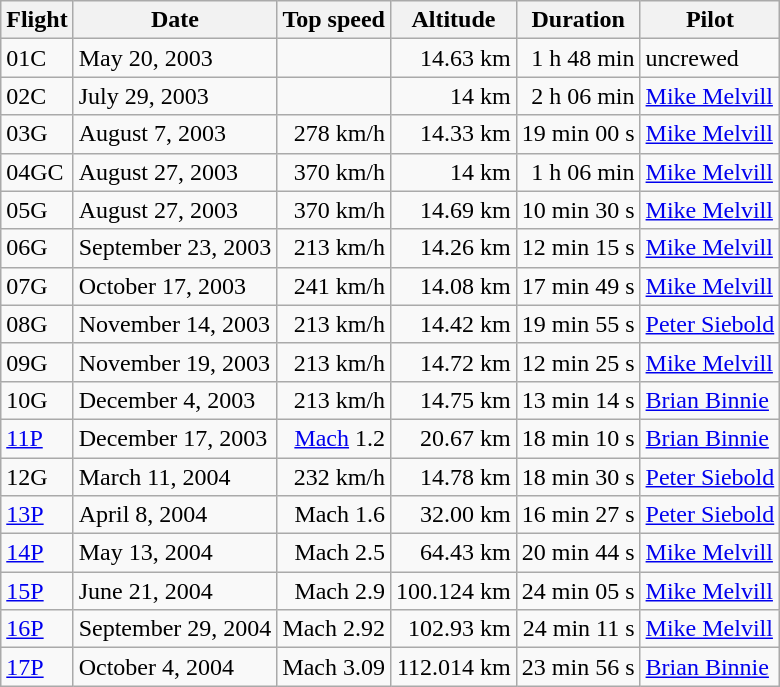<table class="wikitable">
<tr>
<th align="left">Flight</th>
<th align="left">Date</th>
<th align="right">Top speed</th>
<th align="right">Altitude</th>
<th align="left">Duration</th>
<th align="left">Pilot</th>
</tr>
<tr>
<td align="left">01C</td>
<td align="left">May 20, 2003</td>
<td align="right"></td>
<td align="right">14.63 km</td>
<td align="right">1 h 48 min</td>
<td align="left">uncrewed</td>
</tr>
<tr>
<td align="left">02C</td>
<td align="left">July 29, 2003</td>
<td align="right"></td>
<td align="right">14 km</td>
<td align="right">2 h 06 min</td>
<td align="left"><a href='#'>Mike Melvill</a></td>
</tr>
<tr>
<td align="left">03G</td>
<td align="left">August 7, 2003</td>
<td align="right">278 km/h</td>
<td align="right">14.33 km</td>
<td align="right">19 min 00 s</td>
<td align="left"><a href='#'>Mike Melvill</a></td>
</tr>
<tr>
<td align="left">04GC</td>
<td align="left">August 27, 2003</td>
<td align="right">370 km/h</td>
<td align="right">14 km</td>
<td align="right">1 h 06 min</td>
<td align="left"><a href='#'>Mike Melvill</a></td>
</tr>
<tr>
<td align="left">05G</td>
<td align="left">August 27, 2003</td>
<td align="right">370 km/h</td>
<td align="right">14.69 km</td>
<td align="right">10 min 30 s</td>
<td align="left"><a href='#'>Mike Melvill</a></td>
</tr>
<tr>
<td align="left">06G</td>
<td align="left">September 23, 2003</td>
<td align="right">213 km/h</td>
<td align="right">14.26 km</td>
<td align="right">12 min 15 s</td>
<td align="left"><a href='#'>Mike Melvill</a></td>
</tr>
<tr>
<td align="left">07G</td>
<td align="left">October 17, 2003</td>
<td align="right">241 km/h</td>
<td align="right">14.08 km</td>
<td align="right">17 min 49 s</td>
<td align="left"><a href='#'>Mike Melvill</a></td>
</tr>
<tr>
<td align="left">08G</td>
<td align="left">November 14, 2003</td>
<td align="right">213 km/h</td>
<td align="right">14.42 km</td>
<td align="right">19 min 55 s</td>
<td align="left"><a href='#'>Peter Siebold</a></td>
</tr>
<tr>
<td align="left">09G</td>
<td align="left">November 19, 2003</td>
<td align="right">213 km/h</td>
<td align="right">14.72 km</td>
<td align="right">12 min 25 s</td>
<td align="left"><a href='#'>Mike Melvill</a></td>
</tr>
<tr>
<td align="left">10G</td>
<td align="left">December 4, 2003</td>
<td align="right">213 km/h</td>
<td align="right">14.75 km</td>
<td align="right">13 min 14 s</td>
<td align="left"><a href='#'>Brian Binnie</a></td>
</tr>
<tr>
<td align="left"><a href='#'>11P</a></td>
<td align="left">December 17, 2003</td>
<td align="right"><a href='#'>Mach</a> 1.2</td>
<td align="right">20.67 km</td>
<td align="right">18 min 10 s</td>
<td align="left"><a href='#'>Brian Binnie</a></td>
</tr>
<tr>
<td align="left">12G</td>
<td align="left">March 11, 2004</td>
<td align="right">232 km/h</td>
<td align="right">14.78 km</td>
<td align="right">18 min 30 s</td>
<td align="left"><a href='#'>Peter Siebold</a></td>
</tr>
<tr>
<td align="left"><a href='#'>13P</a></td>
<td align="left">April 8, 2004</td>
<td align="right">Mach 1.6</td>
<td align="right">32.00 km</td>
<td align="right">16 min 27 s</td>
<td align="left"><a href='#'>Peter Siebold</a></td>
</tr>
<tr>
<td align="left"><a href='#'>14P</a></td>
<td align="left">May 13, 2004</td>
<td align="right">Mach 2.5</td>
<td align="right">64.43 km</td>
<td align="right">20 min 44 s</td>
<td align="left"><a href='#'>Mike Melvill</a></td>
</tr>
<tr>
<td align="left"><a href='#'>15P</a></td>
<td align="left">June 21, 2004</td>
<td align="right">Mach 2.9</td>
<td align="right">100.124 km</td>
<td align="right">24 min 05 s</td>
<td align="left"><a href='#'>Mike Melvill</a></td>
</tr>
<tr>
<td align="left"><a href='#'>16P</a></td>
<td align="left">September 29, 2004</td>
<td align="right">Mach 2.92</td>
<td align="right">102.93 km</td>
<td align="right">24 min 11 s</td>
<td align="left"><a href='#'>Mike Melvill</a></td>
</tr>
<tr>
<td align="left"><a href='#'>17P</a></td>
<td align="left">October 4, 2004</td>
<td align="right">Mach 3.09</td>
<td align="right">112.014 km</td>
<td align="right">23 min 56 s</td>
<td align="left"><a href='#'>Brian Binnie</a></td>
</tr>
</table>
